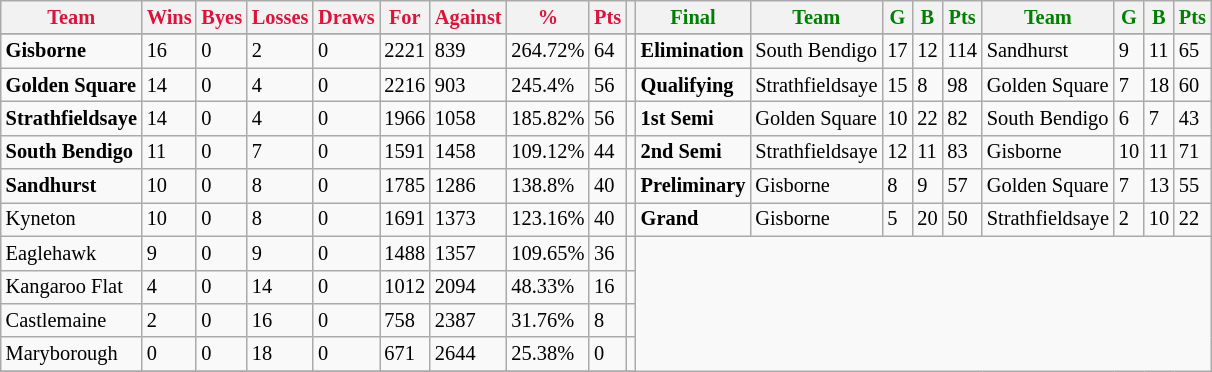<table style="font-size: 85%; text-align: left;" class="wikitable">
<tr>
<th style="color:crimson">Team</th>
<th style="color:crimson">Wins</th>
<th style="color:crimson">Byes</th>
<th style="color:crimson">Losses</th>
<th style="color:crimson">Draws</th>
<th style="color:crimson">For</th>
<th style="color:crimson">Against</th>
<th style="color:crimson">%</th>
<th style="color:crimson">Pts</th>
<th></th>
<th style="color:green">Final</th>
<th style="color:green">Team</th>
<th style="color:green">G</th>
<th style="color:green">B</th>
<th style="color:green">Pts</th>
<th style="color:green">Team</th>
<th style="color:green">G</th>
<th style="color:green">B</th>
<th style="color:green">Pts</th>
</tr>
<tr>
</tr>
<tr>
</tr>
<tr>
<td><strong>	Gisborne	</strong></td>
<td>16</td>
<td>0</td>
<td>2</td>
<td>0</td>
<td>2221</td>
<td>839</td>
<td>264.72%</td>
<td>64</td>
<td></td>
<td><strong>Elimination</strong></td>
<td>South Bendigo</td>
<td>17</td>
<td>12</td>
<td>114</td>
<td>Sandhurst</td>
<td>9</td>
<td>11</td>
<td>65</td>
</tr>
<tr>
<td><strong>	Golden Square	</strong></td>
<td>14</td>
<td>0</td>
<td>4</td>
<td>0</td>
<td>2216</td>
<td>903</td>
<td>245.4%</td>
<td>56</td>
<td></td>
<td><strong>Qualifying</strong></td>
<td>Strathfieldsaye</td>
<td>15</td>
<td>8</td>
<td>98</td>
<td>Golden Square</td>
<td>7</td>
<td>18</td>
<td>60</td>
</tr>
<tr>
<td><strong>	Strathfieldsaye	</strong></td>
<td>14</td>
<td>0</td>
<td>4</td>
<td>0</td>
<td>1966</td>
<td>1058</td>
<td>185.82%</td>
<td>56</td>
<td></td>
<td><strong>1st Semi</strong></td>
<td>Golden Square</td>
<td>10</td>
<td>22</td>
<td>82</td>
<td>South Bendigo</td>
<td>6</td>
<td>7</td>
<td>43</td>
</tr>
<tr>
<td><strong>	South Bendigo	</strong></td>
<td>11</td>
<td>0</td>
<td>7</td>
<td>0</td>
<td>1591</td>
<td>1458</td>
<td>109.12%</td>
<td>44</td>
<td></td>
<td><strong>2nd Semi</strong></td>
<td>Strathfieldsaye</td>
<td>12</td>
<td>11</td>
<td>83</td>
<td>Gisborne</td>
<td>10</td>
<td>11</td>
<td>71</td>
</tr>
<tr>
<td><strong>	Sandhurst	</strong></td>
<td>10</td>
<td>0</td>
<td>8</td>
<td>0</td>
<td>1785</td>
<td>1286</td>
<td>138.8%</td>
<td>40</td>
<td></td>
<td><strong>Preliminary</strong></td>
<td>Gisborne</td>
<td>8</td>
<td>9</td>
<td>57</td>
<td>Golden Square</td>
<td>7</td>
<td>13</td>
<td>55</td>
</tr>
<tr>
<td>Kyneton</td>
<td>10</td>
<td>0</td>
<td>8</td>
<td>0</td>
<td>1691</td>
<td>1373</td>
<td>123.16%</td>
<td>40</td>
<td></td>
<td><strong>Grand</strong></td>
<td>Gisborne</td>
<td>5</td>
<td>20</td>
<td>50</td>
<td>Strathfieldsaye</td>
<td>2</td>
<td>10</td>
<td>22</td>
</tr>
<tr>
<td>Eaglehawk</td>
<td>9</td>
<td>0</td>
<td>9</td>
<td>0</td>
<td>1488</td>
<td>1357</td>
<td>109.65%</td>
<td>36</td>
<td></td>
</tr>
<tr>
<td>Kangaroo Flat</td>
<td>4</td>
<td>0</td>
<td>14</td>
<td>0</td>
<td>1012</td>
<td>2094</td>
<td>48.33%</td>
<td>16</td>
<td></td>
</tr>
<tr>
<td>Castlemaine</td>
<td>2</td>
<td>0</td>
<td>16</td>
<td>0</td>
<td>758</td>
<td>2387</td>
<td>31.76%</td>
<td>8</td>
<td></td>
</tr>
<tr>
<td>Maryborough</td>
<td>0</td>
<td>0</td>
<td>18</td>
<td>0</td>
<td>671</td>
<td>2644</td>
<td>25.38%</td>
<td>0</td>
<td></td>
</tr>
<tr>
</tr>
</table>
